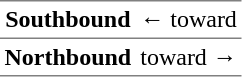<table border="1" cellspacing="0" cellpadding="3" frame="hsides" rules="rows">
<tr>
<th><span>Southbound</span></th>
<td>←  toward </td>
</tr>
<tr>
<th><span>Northbound</span></th>
<td>  toward  →</td>
</tr>
</table>
